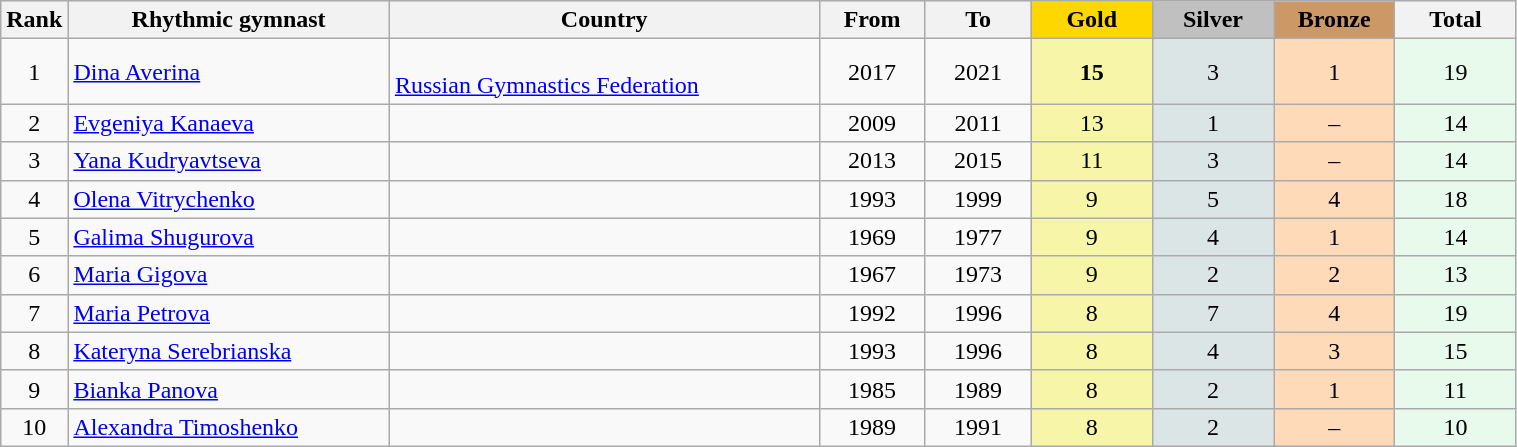<table class="wikitable plainrowheaders" width=80% style="text-align:center;">
<tr style="background-color:#EDEDED;">
<th class="hintergrundfarbe5" style="width:1em">Rank</th>
<th class="hintergrundfarbe5">Rhythmic gymnast</th>
<th class="hintergrundfarbe5">Country</th>
<th class="hintergrundfarbe5" style="width:7%">From</th>
<th class="hintergrundfarbe5" style="width:7%">To</th>
<th style="background:    gold; width:8%">Gold</th>
<th style="background:  silver; width:8%">Silver</th>
<th style="background: #CC9966; width:8%">Bronze</th>
<th class="hintergrundfarbe5" style="width:8%">Total</th>
</tr>
<tr>
<td>1</td>
<td align="left"><a href='#'>Dina Averina</a></td>
<td align="left"><br> <a href='#'>Russian Gymnastics Federation</a></td>
<td>2017</td>
<td>2021</td>
<td bgcolor="#F7F6A8"><strong>15</strong></td>
<td bgcolor="#DCE5E5">3</td>
<td bgcolor="#FFDAB9">1</td>
<td bgcolor="#E7FAEC">19</td>
</tr>
<tr align="center">
<td>2</td>
<td align="left"><a href='#'>Evgeniya Kanaeva</a></td>
<td align="left"></td>
<td>2009</td>
<td>2011</td>
<td bgcolor="#F7F6A8">13</td>
<td bgcolor="#DCE5E5">1</td>
<td bgcolor="#FFDAB9">–</td>
<td bgcolor="#E7FAEC">14</td>
</tr>
<tr align="center">
<td>3</td>
<td align="left"><a href='#'>Yana Kudryavtseva</a></td>
<td align="left"></td>
<td>2013</td>
<td>2015</td>
<td bgcolor="#F7F6A8">11</td>
<td bgcolor="#DCE5E5">3</td>
<td bgcolor="#FFDAB9">–</td>
<td bgcolor="#E7FAEC">14</td>
</tr>
<tr align="center">
<td>4</td>
<td align="left"><a href='#'>Olena Vitrychenko</a></td>
<td align="left"></td>
<td>1993</td>
<td>1999</td>
<td bgcolor="#F7F6A8">9</td>
<td bgcolor="#DCE5E5">5</td>
<td bgcolor="#FFDAB9">4</td>
<td bgcolor="#E7FAEC">18</td>
</tr>
<tr align="center">
<td>5</td>
<td align="left"><a href='#'>Galima Shugurova</a></td>
<td align="left"></td>
<td>1969</td>
<td>1977</td>
<td bgcolor="#F7F6A8">9</td>
<td bgcolor="#DCE5E5">4</td>
<td bgcolor="#FFDAB9">1</td>
<td bgcolor="#E7FAEC">14</td>
</tr>
<tr align="center">
<td>6</td>
<td align="left"><a href='#'>Maria Gigova</a></td>
<td align="left"></td>
<td>1967</td>
<td>1973</td>
<td bgcolor="#F7F6A8">9</td>
<td bgcolor="#DCE5E5">2</td>
<td bgcolor="#FFDAB9">2</td>
<td bgcolor="#E7FAEC">13</td>
</tr>
<tr align="center">
<td>7</td>
<td align="left"><a href='#'>Maria Petrova</a></td>
<td align="left"></td>
<td>1992</td>
<td>1996</td>
<td bgcolor="#F7F6A8">8</td>
<td bgcolor="#DCE5E5">7</td>
<td bgcolor="#FFDAB9">4</td>
<td bgcolor="#E7FAEC">19</td>
</tr>
<tr align="center">
<td>8</td>
<td align="left"><a href='#'>Kateryna Serebrianska</a></td>
<td align="left"></td>
<td>1993</td>
<td>1996</td>
<td bgcolor="#F7F6A8">8</td>
<td bgcolor="#DCE5E5">4</td>
<td bgcolor="#FFDAB9">3</td>
<td bgcolor="#E7FAEC">15</td>
</tr>
<tr align="center">
<td>9</td>
<td align="left"><a href='#'>Bianka Panova</a></td>
<td align="left"></td>
<td>1985</td>
<td>1989</td>
<td bgcolor="#F7F6A8">8</td>
<td bgcolor="#DCE5E5">2</td>
<td bgcolor="#FFDAB9">1</td>
<td bgcolor="#E7FAEC">11</td>
</tr>
<tr align="center">
<td>10</td>
<td align="left"><a href='#'>Alexandra Timoshenko</a></td>
<td align="left"></td>
<td>1989</td>
<td>1991</td>
<td bgcolor="#F7F6A8">8</td>
<td bgcolor="#DCE5E5">2</td>
<td bgcolor="#FFDAB9">–</td>
<td bgcolor="#E7FAEC">10</td>
</tr>
</table>
